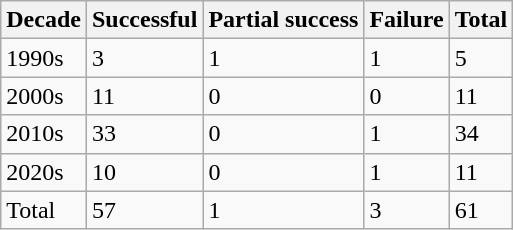<table class="wikitable">
<tr>
<th>Decade</th>
<th>Successful</th>
<th>Partial success</th>
<th>Failure</th>
<th>Total</th>
</tr>
<tr>
<td>1990s</td>
<td>3</td>
<td>1</td>
<td>1</td>
<td>5</td>
</tr>
<tr>
<td>2000s</td>
<td>11</td>
<td>0</td>
<td>0</td>
<td>11</td>
</tr>
<tr>
<td>2010s</td>
<td>33</td>
<td>0</td>
<td>1</td>
<td>34</td>
</tr>
<tr>
<td>2020s</td>
<td>10</td>
<td>0</td>
<td>1</td>
<td>11</td>
</tr>
<tr>
<td>Total</td>
<td>57</td>
<td>1</td>
<td>3</td>
<td>61</td>
</tr>
</table>
